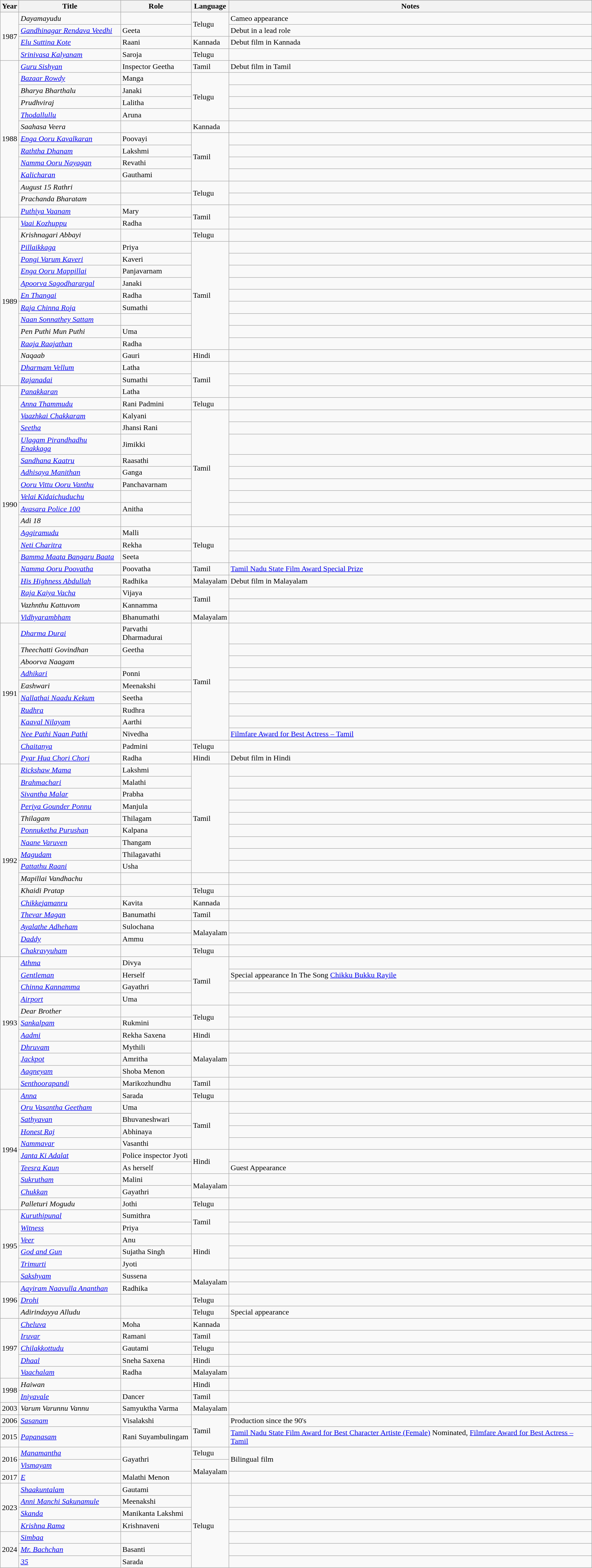<table class="wikitable sortable">
<tr style="background:#ccc; text-align:center;">
<th>Year</th>
<th>Title</th>
<th>Role</th>
<th>Language</th>
<th>Notes</th>
</tr>
<tr>
<td rowspan="4">1987</td>
<td><em>Dayamayudu</em></td>
<td></td>
<td rowspan="2">Telugu</td>
<td>Cameo appearance</td>
</tr>
<tr>
<td><em><a href='#'>Gandhinagar Rendava Veedhi</a></em></td>
<td>Geeta</td>
<td>Debut in a lead role</td>
</tr>
<tr>
<td><em><a href='#'>Elu Suttina Kote</a></em></td>
<td>Raani</td>
<td>Kannada</td>
<td>Debut film in Kannada</td>
</tr>
<tr>
<td><em><a href='#'>Srinivasa Kalyanam</a></em></td>
<td>Saroja</td>
<td>Telugu</td>
<td></td>
</tr>
<tr>
<td rowspan="13">1988</td>
<td><em><a href='#'>Guru Sishyan</a></em></td>
<td>Inspector Geetha</td>
<td>Tamil</td>
<td>Debut film in Tamil</td>
</tr>
<tr>
<td><em><a href='#'>Bazaar Rowdy</a></em></td>
<td>Manga</td>
<td rowspan="4">Telugu</td>
<td></td>
</tr>
<tr>
<td><em>Bharya Bharthalu</em></td>
<td>Janaki</td>
<td></td>
</tr>
<tr>
<td><em>Prudhviraj</em></td>
<td>Lalitha</td>
<td></td>
</tr>
<tr>
<td><em><a href='#'>Thodallullu</a></em></td>
<td>Aruna</td>
<td></td>
</tr>
<tr>
<td><em>Saahasa Veera</em></td>
<td></td>
<td>Kannada</td>
<td></td>
</tr>
<tr>
<td><em><a href='#'>Enga Ooru Kavalkaran</a></em></td>
<td>Poovayi</td>
<td rowspan="4">Tamil</td>
<td></td>
</tr>
<tr>
<td><em><a href='#'>Raththa Dhanam</a></em></td>
<td>Lakshmi</td>
<td></td>
</tr>
<tr>
<td><em><a href='#'>Namma Ooru Nayagan</a></em></td>
<td>Revathi</td>
<td></td>
</tr>
<tr>
<td><em><a href='#'>Kalicharan</a></em></td>
<td>Gauthami</td>
<td></td>
</tr>
<tr>
<td><em>August 15 Rathri</em></td>
<td></td>
<td rowspan="2">Telugu</td>
<td></td>
</tr>
<tr>
<td><em>Prachanda Bharatam</em></td>
<td></td>
<td></td>
</tr>
<tr>
<td><em><a href='#'>Puthiya Vaanam</a></em></td>
<td>Mary</td>
<td rowspan="2">Tamil</td>
<td></td>
</tr>
<tr>
<td rowspan="14">1989</td>
<td><em><a href='#'>Vaai Kozhuppu</a></em></td>
<td>Radha</td>
<td></td>
</tr>
<tr>
<td><em>Krishnagari Abbayi</em></td>
<td></td>
<td>Telugu</td>
<td></td>
</tr>
<tr>
<td><em><a href='#'>Pillaikkaga</a></em></td>
<td>Priya</td>
<td rowspan="9">Tamil</td>
<td></td>
</tr>
<tr>
<td><em><a href='#'>Pongi Varum Kaveri</a></em></td>
<td>Kaveri</td>
<td></td>
</tr>
<tr>
<td><em><a href='#'>Enga Ooru Mappillai</a></em></td>
<td>Panjavarnam</td>
<td></td>
</tr>
<tr>
<td><em><a href='#'>Apoorva Sagodharargal</a></em></td>
<td>Janaki</td>
<td></td>
</tr>
<tr>
<td><em><a href='#'>En Thangai</a></em></td>
<td>Radha</td>
<td></td>
</tr>
<tr>
<td><em><a href='#'>Raja Chinna Roja</a></em></td>
<td>Sumathi</td>
<td></td>
</tr>
<tr>
<td><em><a href='#'>Naan Sonnathey Sattam</a></em></td>
<td></td>
<td></td>
</tr>
<tr>
<td><em>Pen Puthi Mun Puthi</em></td>
<td>Uma</td>
<td></td>
</tr>
<tr>
<td><em><a href='#'>Raaja Raajathan</a></em></td>
<td>Radha</td>
<td></td>
</tr>
<tr>
<td><em>Naqaab</em></td>
<td>Gauri</td>
<td>Hindi</td>
<td></td>
</tr>
<tr>
<td><em><a href='#'>Dharmam Vellum</a></em></td>
<td>Latha</td>
<td rowspan="3">Tamil</td>
<td></td>
</tr>
<tr>
<td><em><a href='#'>Rajanadai</a></em></td>
<td>Sumathi</td>
<td></td>
</tr>
<tr>
<td rowspan="19">1990</td>
<td><em><a href='#'>Panakkaran</a></em></td>
<td>Latha</td>
<td></td>
</tr>
<tr>
<td><em><a href='#'>Anna Thammudu</a></em></td>
<td>Rani Padmini</td>
<td>Telugu</td>
<td></td>
</tr>
<tr>
<td><em><a href='#'>Vaazhkai Chakkaram</a></em></td>
<td>Kalyani</td>
<td rowspan="9">Tamil</td>
<td></td>
</tr>
<tr>
<td><em><a href='#'>Seetha</a></em></td>
<td>Jhansi Rani</td>
<td></td>
</tr>
<tr>
<td><em><a href='#'>Ulagam Pirandhadhu Enakkaga</a></em></td>
<td>Jimikki</td>
<td></td>
</tr>
<tr>
<td><em><a href='#'>Sandhana Kaatru</a></em></td>
<td>Raasathi</td>
<td></td>
</tr>
<tr>
<td><em><a href='#'>Adhisaya Manithan</a></em></td>
<td>Ganga</td>
<td></td>
</tr>
<tr>
<td><em><a href='#'>Ooru Vittu Ooru Vanthu</a></em></td>
<td>Panchavarnam</td>
<td></td>
</tr>
<tr>
<td><em><a href='#'>Velai Kidaichuduchu</a></em></td>
<td></td>
<td></td>
</tr>
<tr>
<td><em><a href='#'>Avasara Police 100</a></em></td>
<td>Anitha</td>
<td></td>
</tr>
<tr>
<td><em>Adi 18</em></td>
<td></td>
<td></td>
</tr>
<tr>
<td><em><a href='#'>Aggiramudu</a></em></td>
<td>Malli</td>
<td rowspan="3">Telugu</td>
<td></td>
</tr>
<tr>
<td><em><a href='#'>Neti Charitra</a></em></td>
<td>Rekha</td>
<td></td>
</tr>
<tr>
<td><em><a href='#'>Bamma Maata Bangaru Baata</a></em></td>
<td>Seeta</td>
<td></td>
</tr>
<tr>
<td><em><a href='#'>Namma Ooru Poovatha</a></em></td>
<td>Poovatha</td>
<td>Tamil</td>
<td><a href='#'>Tamil Nadu State Film Award Special Prize</a></td>
</tr>
<tr>
<td><em><a href='#'>His Highness Abdullah</a></em></td>
<td>Radhika</td>
<td>Malayalam</td>
<td>Debut film in Malayalam</td>
</tr>
<tr>
<td><em><a href='#'>Raja Kaiya Vacha</a></em></td>
<td>Vijaya</td>
<td rowspan="2">Tamil</td>
<td></td>
</tr>
<tr>
<td><em>Vazhnthu Kattuvom</em></td>
<td>Kannamma</td>
<td></td>
</tr>
<tr>
<td><em><a href='#'>Vidhyarambham</a></em></td>
<td>Bhanumathi</td>
<td>Malayalam</td>
<td></td>
</tr>
<tr>
<td rowspan="11">1991</td>
<td><em><a href='#'>Dharma Durai</a></em></td>
<td>Parvathi Dharmadurai</td>
<td rowspan="9">Tamil</td>
</tr>
<tr>
<td><em>Theechatti Govindhan</em></td>
<td>Geetha</td>
<td></td>
</tr>
<tr>
<td><em>Aboorva Naagam</em></td>
<td></td>
<td></td>
</tr>
<tr>
<td><em><a href='#'>Adhikari</a></em></td>
<td>Ponni</td>
<td></td>
</tr>
<tr>
<td><em>Eashwari</em></td>
<td>Meenakshi</td>
<td></td>
</tr>
<tr>
<td><em><a href='#'>Nallathai Naadu Kekum</a></em></td>
<td>Seetha</td>
<td></td>
</tr>
<tr>
<td><em><a href='#'>Rudhra</a></em></td>
<td>Rudhra</td>
<td></td>
</tr>
<tr>
<td><em><a href='#'>Kaaval Nilayam</a></em></td>
<td>Aarthi</td>
<td></td>
</tr>
<tr>
<td><em><a href='#'>Nee Pathi Naan Pathi</a></em></td>
<td>Nivedha</td>
<td><a href='#'>Filmfare Award for Best Actress – Tamil</a></td>
</tr>
<tr>
<td><em><a href='#'>Chaitanya</a></em></td>
<td>Padmini</td>
<td>Telugu</td>
<td></td>
</tr>
<tr>
<td><em><a href='#'>Pyar Hua Chori Chori</a></em></td>
<td>Radha</td>
<td>Hindi</td>
<td>Debut film in Hindi</td>
</tr>
<tr>
<td rowspan="16">1992</td>
<td><em><a href='#'>Rickshaw Mama</a></em></td>
<td>Lakshmi</td>
<td rowspan="9">Tamil</td>
<td></td>
</tr>
<tr>
<td><em><a href='#'>Brahmachari</a></em></td>
<td>Malathi</td>
<td></td>
</tr>
<tr>
<td><em><a href='#'>Sivantha Malar</a></em></td>
<td>Prabha</td>
<td></td>
</tr>
<tr>
<td><em><a href='#'>Periya Gounder Ponnu</a></em></td>
<td>Manjula</td>
<td></td>
</tr>
<tr>
<td><em>Thilagam</em></td>
<td>Thilagam</td>
<td></td>
</tr>
<tr>
<td><em><a href='#'>Ponnuketha Purushan</a></em></td>
<td>Kalpana</td>
<td></td>
</tr>
<tr>
<td><em><a href='#'>Naane Varuven</a></em></td>
<td>Thangam</td>
<td></td>
</tr>
<tr>
<td><em><a href='#'>Magudam</a></em></td>
<td>Thilagavathi</td>
<td></td>
</tr>
<tr>
<td><em><a href='#'>Pattathu Raani</a></em></td>
<td>Usha</td>
<td></td>
</tr>
<tr>
<td><em>Mapillai Vandhachu</em></td>
<td></td>
<td></td>
</tr>
<tr>
<td><em>Khaidi Pratap</em></td>
<td></td>
<td>Telugu</td>
<td></td>
</tr>
<tr>
<td><em><a href='#'>Chikkejamanru</a></em></td>
<td>Kavita</td>
<td>Kannada</td>
<td></td>
</tr>
<tr>
<td><em><a href='#'>Thevar Magan</a></em></td>
<td>Banumathi</td>
<td>Tamil</td>
<td></td>
</tr>
<tr>
<td><em><a href='#'>Ayalathe Adheham</a></em></td>
<td>Sulochana</td>
<td rowspan="2">Malayalam</td>
<td></td>
</tr>
<tr>
<td><em><a href='#'>Daddy</a></em></td>
<td>Ammu</td>
<td></td>
</tr>
<tr>
<td><em><a href='#'>Chakravyuham</a></em></td>
<td></td>
<td>Telugu</td>
<td></td>
</tr>
<tr>
<td rowspan="11">1993</td>
<td><em><a href='#'>Athma</a></em></td>
<td>Divya</td>
<td rowspan="4">Tamil</td>
<td></td>
</tr>
<tr>
<td><em><a href='#'>Gentleman</a></em></td>
<td>Herself</td>
<td>Special appearance In The Song <a href='#'>Chikku Bukku Rayile</a></td>
</tr>
<tr>
<td><em><a href='#'>Chinna Kannamma</a></em></td>
<td>Gayathri</td>
<td></td>
</tr>
<tr>
<td><em><a href='#'>Airport</a></em></td>
<td>Uma</td>
<td></td>
</tr>
<tr>
<td><em>Dear Brother</em></td>
<td></td>
<td rowspan="2">Telugu</td>
<td></td>
</tr>
<tr>
<td><em><a href='#'>Sankalpam</a></em></td>
<td>Rukmini</td>
<td></td>
</tr>
<tr>
<td><em><a href='#'>Aadmi</a></em></td>
<td>Rekha Saxena</td>
<td>Hindi</td>
<td></td>
</tr>
<tr>
<td><em><a href='#'>Dhruvam</a></em></td>
<td>Mythili</td>
<td rowspan="3">Malayalam</td>
<td></td>
</tr>
<tr>
<td><em><a href='#'>Jackpot</a></em></td>
<td>Amritha</td>
<td></td>
</tr>
<tr>
<td><em><a href='#'>Aagneyam</a></em></td>
<td>Shoba Menon</td>
<td></td>
</tr>
<tr>
<td><em><a href='#'>Senthoorapandi</a></em></td>
<td>Marikozhundhu</td>
<td>Tamil</td>
<td></td>
</tr>
<tr>
<td rowspan="10">1994</td>
<td><em><a href='#'>Anna</a></em></td>
<td>Sarada</td>
<td>Telugu</td>
<td></td>
</tr>
<tr>
<td><em><a href='#'>Oru Vasantha Geetham</a></em></td>
<td>Uma</td>
<td rowspan="4">Tamil</td>
</tr>
<tr>
<td><em><a href='#'>Sathyavan</a></em></td>
<td>Bhuvaneshwari</td>
<td></td>
</tr>
<tr>
<td><em><a href='#'>Honest Raj</a></em></td>
<td>Abhinaya</td>
<td></td>
</tr>
<tr>
<td><em><a href='#'>Nammavar</a></em></td>
<td>Vasanthi</td>
<td></td>
</tr>
<tr>
<td><em><a href='#'>Janta Ki Adalat</a></em></td>
<td>Police inspector Jyoti</td>
<td rowspan="2">Hindi</td>
<td></td>
</tr>
<tr>
<td><em><a href='#'>Teesra Kaun</a></em></td>
<td>As herself</td>
<td>Guest Appearance</td>
</tr>
<tr>
<td><em><a href='#'>Sukrutham</a></em></td>
<td>Malini</td>
<td rowspan="2">Malayalam</td>
<td></td>
</tr>
<tr>
<td><em><a href='#'>Chukkan</a></em></td>
<td>Gayathri</td>
<td></td>
</tr>
<tr>
<td><em>Palleturi Mogudu</em></td>
<td>Jothi</td>
<td>Telugu</td>
<td></td>
</tr>
<tr>
<td rowspan="6">1995</td>
<td><em><a href='#'>Kuruthipunal</a></em></td>
<td>Sumithra</td>
<td rowspan="2">Tamil</td>
<td></td>
</tr>
<tr>
<td><em><a href='#'>Witness</a></em></td>
<td>Priya</td>
<td></td>
</tr>
<tr>
<td><em><a href='#'>Veer</a></em></td>
<td>Anu</td>
<td rowspan="3">Hindi</td>
<td></td>
</tr>
<tr>
<td><em><a href='#'>God and Gun</a></em></td>
<td>Sujatha Singh</td>
<td></td>
</tr>
<tr>
<td><em><a href='#'>Trimurti</a></em></td>
<td>Jyoti</td>
<td></td>
</tr>
<tr>
<td><em><a href='#'>Sakshyam</a></em></td>
<td>Sussena</td>
<td rowspan="2">Malayalam</td>
<td></td>
</tr>
<tr>
<td rowspan="3">1996</td>
<td><em><a href='#'>Aayiram Naavulla Ananthan</a></em></td>
<td>Radhika</td>
<td></td>
</tr>
<tr>
<td><em><a href='#'>Drohi</a></em></td>
<td></td>
<td>Telugu</td>
<td></td>
</tr>
<tr>
<td><em>Adirindayya Alludu</em></td>
<td></td>
<td>Telugu</td>
<td>Special appearance</td>
</tr>
<tr>
<td rowspan="5">1997</td>
<td><em><a href='#'>Cheluva</a></em></td>
<td>Moha</td>
<td>Kannada</td>
<td></td>
</tr>
<tr>
<td><em><a href='#'>Iruvar</a></em></td>
<td>Ramani</td>
<td>Tamil</td>
<td></td>
</tr>
<tr>
<td><em><a href='#'>Chilakkottudu</a></em></td>
<td>Gautami</td>
<td>Telugu</td>
<td></td>
</tr>
<tr>
<td><em><a href='#'>Dhaal</a></em></td>
<td>Sneha Saxena</td>
<td>Hindi</td>
<td></td>
</tr>
<tr>
<td><em><a href='#'>Vaachalam</a></em></td>
<td>Radha</td>
<td>Malayalam</td>
<td></td>
</tr>
<tr>
<td rowspan="2">1998</td>
<td><em>Haiwan</em></td>
<td></td>
<td>Hindi</td>
<td></td>
</tr>
<tr>
<td><em><a href='#'>Iniyavale</a></em></td>
<td>Dancer</td>
<td>Tamil</td>
<td></td>
</tr>
<tr>
<td>2003</td>
<td><em>Varum Varunnu Vannu</em></td>
<td>Samyuktha Varma</td>
<td>Malayalam</td>
<td></td>
</tr>
<tr>
<td>2006</td>
<td><em><a href='#'>Sasanam</a></em></td>
<td>Visalakshi</td>
<td rowspan="2">Tamil</td>
<td>Production since the 90's</td>
</tr>
<tr>
<td>2015</td>
<td><em><a href='#'>Papanasam</a></em></td>
<td>Rani Suyambulingam</td>
<td><a href='#'>Tamil Nadu State Film Award for Best Character Artiste (Female)</a> Nominated, <a href='#'>Filmfare Award for Best Actress – Tamil</a></td>
</tr>
<tr>
<td Rowspan=2>2016</td>
<td><em><a href='#'>Manamantha</a></em></td>
<td rowspan ="2">Gayathri</td>
<td>Telugu</td>
<td rowspan ="2">Bilingual film</td>
</tr>
<tr>
<td><em><a href='#'>Vismayam</a></em></td>
<td rowspan="2">Malayalam</td>
</tr>
<tr>
<td>2017</td>
<td><em><a href='#'>E</a></em></td>
<td>Malathi Menon</td>
<td></td>
</tr>
<tr>
<td rowspan="4">2023</td>
<td><em><a href='#'>Shaakuntalam</a></em></td>
<td>Gautami</td>
<td rowspan="7">Telugu</td>
<td></td>
</tr>
<tr>
<td><em><a href='#'>Anni Manchi Sakunamule</a></em></td>
<td>Meenakshi</td>
<td></td>
</tr>
<tr>
<td><em><a href='#'>Skanda</a></em></td>
<td>Manikanta Lakshmi</td>
<td></td>
</tr>
<tr>
<td><a href='#'><em>Krishna Rama</em></a></td>
<td>Krishnaveni</td>
<td></td>
</tr>
<tr>
<td rowspan="3">2024</td>
<td><em><a href='#'>Simbaa</a></em></td>
<td></td>
<td></td>
</tr>
<tr>
<td><em><a href='#'>Mr. Bachchan</a></em></td>
<td>Basanti</td>
<td></td>
</tr>
<tr>
<td><em><a href='#'>35</a></em></td>
<td>Sarada</td>
<td></td>
</tr>
</table>
